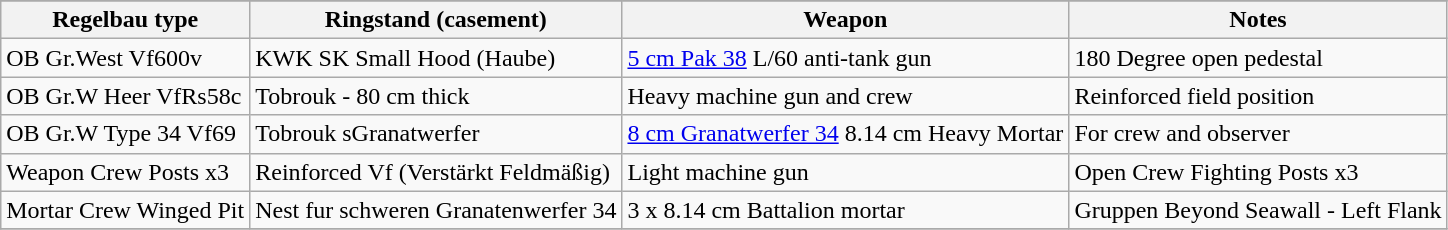<table class="wikitable" border="1">
<tr>
</tr>
<tr>
<th>Regelbau type</th>
<th>Ringstand (casement)</th>
<th>Weapon</th>
<th>Notes</th>
</tr>
<tr>
<td>OB Gr.West Vf600v</td>
<td>KWK SK Small Hood (Haube)</td>
<td><a href='#'>5 cm Pak 38</a> L/60 anti-tank gun</td>
<td>180 Degree open pedestal</td>
</tr>
<tr>
<td>OB Gr.W Heer VfRs58c</td>
<td>Tobrouk - 80 cm thick</td>
<td>Heavy machine gun and crew</td>
<td>Reinforced field position</td>
</tr>
<tr>
<td>OB Gr.W Type 34 Vf69</td>
<td>Tobrouk sGranatwerfer</td>
<td><a href='#'>8 cm Granatwerfer 34</a> 8.14 cm Heavy Mortar</td>
<td>For crew and observer</td>
</tr>
<tr>
<td>Weapon Crew Posts x3</td>
<td>Reinforced Vf (Verstärkt Feldmäßig)</td>
<td>Light machine gun</td>
<td>Open Crew Fighting Posts x3</td>
</tr>
<tr>
<td>Mortar Crew Winged Pit</td>
<td>Nest fur schweren Granatenwerfer 34</td>
<td>3 x 8.14 cm Battalion mortar</td>
<td>Gruppen Beyond Seawall - Left Flank</td>
</tr>
<tr>
</tr>
</table>
